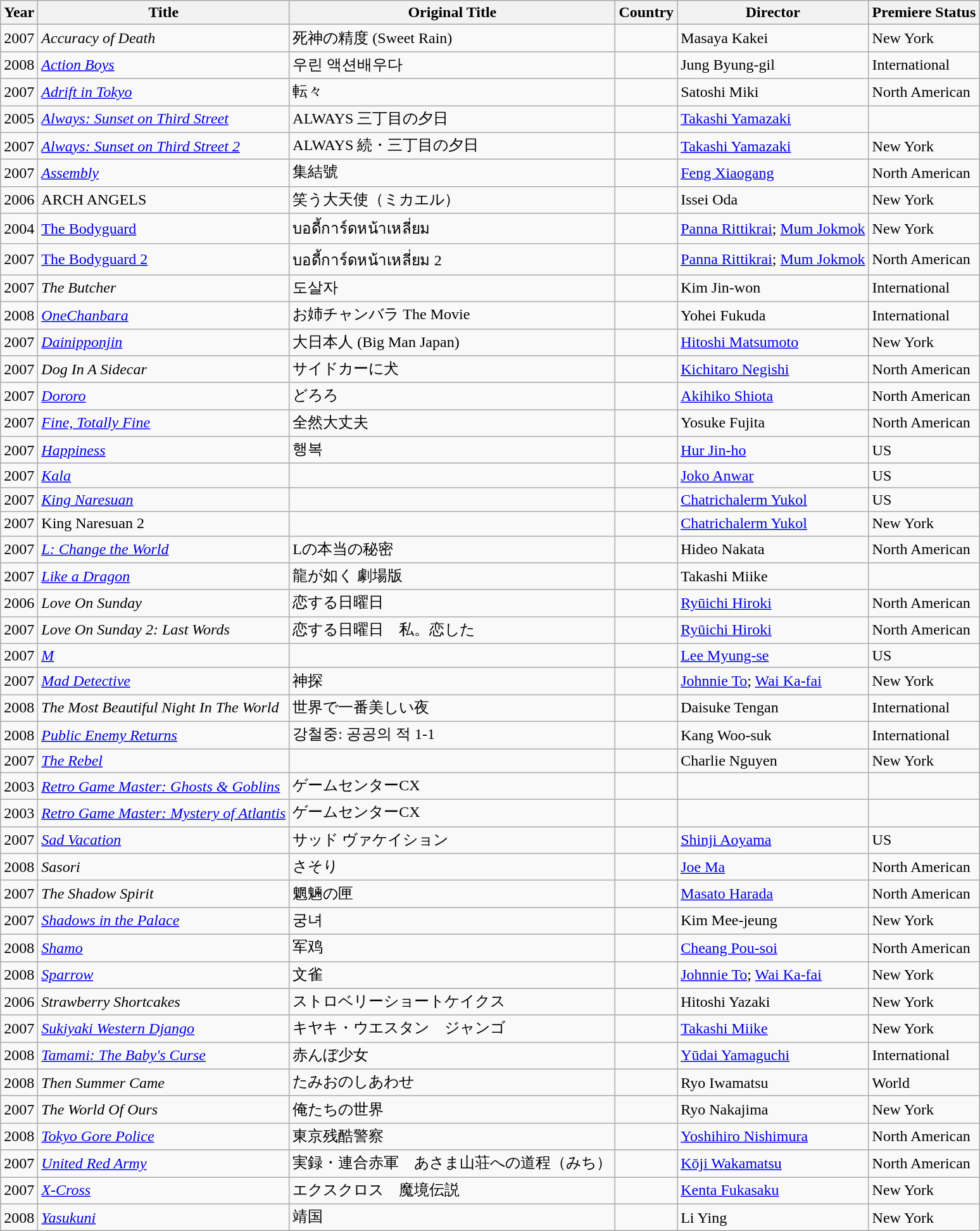<table class="wikitable">
<tr>
<th>Year</th>
<th>Title</th>
<th>Original Title</th>
<th>Country</th>
<th>Director</th>
<th>Premiere Status</th>
</tr>
<tr>
<td>2007</td>
<td><em>Accuracy of Death</em></td>
<td>死神の精度 (Sweet Rain)</td>
<td></td>
<td>Masaya Kakei</td>
<td>New York</td>
</tr>
<tr>
<td>2008</td>
<td><em><a href='#'>Action Boys</a></em></td>
<td>우린 액션배우다</td>
<td></td>
<td>Jung Byung-gil</td>
<td>International</td>
</tr>
<tr>
<td>2007</td>
<td><em><a href='#'>Adrift in Tokyo</a></em></td>
<td>転々</td>
<td></td>
<td>Satoshi Miki</td>
<td>North American</td>
</tr>
<tr>
<td>2005</td>
<td><em><a href='#'>Always: Sunset on Third Street</a></em></td>
<td>ALWAYS 三丁目の夕日</td>
<td></td>
<td><a href='#'>Takashi Yamazaki</a></td>
<td></td>
</tr>
<tr>
<td>2007</td>
<td><em><a href='#'>Always: Sunset on Third Street 2</a></em></td>
<td>ALWAYS 続・三丁目の夕日</td>
<td></td>
<td><a href='#'>Takashi Yamazaki</a></td>
<td>New York</td>
</tr>
<tr>
<td>2007</td>
<td><a href='#'><em>Assembly</em></a></td>
<td>集結號</td>
<td></td>
<td><a href='#'>Feng Xiaogang</a></td>
<td>North American</td>
</tr>
<tr>
<td>2006</td>
<td>ARCH ANGELS</td>
<td>笑う大天使（ミカエル）</td>
<td></td>
<td>Issei Oda</td>
<td>New York</td>
</tr>
<tr>
<td>2004</td>
<td><a href='#'>The Bodyguard</a></td>
<td>บอดี้การ์ดหน้าเหลี่ยม</td>
<td></td>
<td><a href='#'>Panna Rittikrai</a>; <a href='#'>Mum Jokmok</a></td>
<td>New York</td>
</tr>
<tr>
<td>2007</td>
<td><a href='#'>The Bodyguard 2</a></td>
<td>บอดี้การ์ดหน้าเหลี่ยม 2</td>
<td></td>
<td><a href='#'>Panna Rittikrai</a>; <a href='#'>Mum Jokmok</a></td>
<td>North American</td>
</tr>
<tr>
<td>2007</td>
<td><em>The Butcher</em></td>
<td>도살자</td>
<td></td>
<td>Kim Jin-won</td>
<td>International</td>
</tr>
<tr>
<td>2008</td>
<td><a href='#'><em>OneChanbara</em></a></td>
<td>お姉チャンバラ The Movie</td>
<td></td>
<td>Yohei Fukuda</td>
<td>International</td>
</tr>
<tr>
<td>2007</td>
<td><a href='#'><em>Dainipponjin</em></a></td>
<td>大日本人 (Big Man Japan)</td>
<td></td>
<td><a href='#'>Hitoshi Matsumoto</a></td>
<td>New York</td>
</tr>
<tr>
<td>2007</td>
<td><em>Dog In A Sidecar</em></td>
<td>サイドカーに犬</td>
<td></td>
<td><a href='#'>Kichitaro Negishi</a></td>
<td>North American</td>
</tr>
<tr>
<td>2007</td>
<td><a href='#'><em>Dororo</em></a></td>
<td>どろろ</td>
<td></td>
<td><a href='#'>Akihiko Shiota</a></td>
<td>North American</td>
</tr>
<tr>
<td>2007</td>
<td><em><a href='#'>Fine, Totally Fine</a></em></td>
<td>全然大丈夫</td>
<td></td>
<td>Yosuke Fujita</td>
<td>North American</td>
</tr>
<tr>
<td>2007</td>
<td><a href='#'><em>Happiness</em></a></td>
<td>행복</td>
<td></td>
<td><a href='#'>Hur Jin-ho</a></td>
<td>US</td>
</tr>
<tr>
<td>2007</td>
<td><a href='#'><em>Kala</em></a></td>
<td></td>
<td></td>
<td><a href='#'>Joko Anwar</a></td>
<td>US</td>
</tr>
<tr>
<td>2007</td>
<td><a href='#'><em>King Naresuan</em></a></td>
<td></td>
<td></td>
<td><a href='#'>Chatrichalerm Yukol</a></td>
<td>US</td>
</tr>
<tr>
<td>2007</td>
<td>King Naresuan 2</td>
<td></td>
<td></td>
<td><a href='#'>Chatrichalerm Yukol</a></td>
<td>New York</td>
</tr>
<tr>
<td>2007</td>
<td><em><a href='#'>L: Change the World</a></em></td>
<td>Lの本当の秘密</td>
<td></td>
<td>Hideo Nakata</td>
<td>North American</td>
</tr>
<tr>
<td>2007</td>
<td><em><a href='#'>Like a Dragon</a></em></td>
<td>龍が如く 劇場版</td>
<td></td>
<td>Takashi Miike</td>
<td></td>
</tr>
<tr>
<td>2006</td>
<td><em>Love On Sunday</em></td>
<td>恋する日曜日</td>
<td></td>
<td><a href='#'>Ryūichi Hiroki</a></td>
<td>North American</td>
</tr>
<tr>
<td>2007</td>
<td><em>Love On Sunday 2: Last Words</em></td>
<td>恋する日曜日　私。恋した</td>
<td></td>
<td><a href='#'>Ryūichi Hiroki</a></td>
<td>North American</td>
</tr>
<tr>
<td>2007</td>
<td><a href='#'><em>M</em></a></td>
<td></td>
<td></td>
<td><a href='#'>Lee Myung-se</a></td>
<td>US</td>
</tr>
<tr>
<td>2007</td>
<td><em><a href='#'>Mad Detective</a></em></td>
<td>神探</td>
<td></td>
<td><a href='#'>Johnnie To</a>; <a href='#'>Wai Ka-fai</a></td>
<td>New York</td>
</tr>
<tr>
<td>2008</td>
<td><em>The Most Beautiful Night In The World</em></td>
<td>世界で一番美しい夜</td>
<td></td>
<td>Daisuke Tengan</td>
<td>International</td>
</tr>
<tr>
<td>2008</td>
<td><em><a href='#'>Public Enemy Returns</a></em></td>
<td>강철중: 공공의 적 1-1</td>
<td></td>
<td>Kang Woo-suk</td>
<td>International</td>
</tr>
<tr>
<td>2007</td>
<td><a href='#'><em>The Rebel</em></a></td>
<td></td>
<td></td>
<td>Charlie Nguyen</td>
<td>New York</td>
</tr>
<tr>
<td>2003</td>
<td><a href='#'><em>Retro Game Master: Ghosts & Goblins</em></a></td>
<td>ゲームセンターCX</td>
<td></td>
<td></td>
<td></td>
</tr>
<tr>
<td>2003</td>
<td><a href='#'><em>Retro Game Master: Mystery of Atlantis</em></a></td>
<td>ゲームセンターCX</td>
<td></td>
<td></td>
<td></td>
</tr>
<tr>
<td>2007</td>
<td><em><a href='#'>Sad Vacation</a></em></td>
<td>サッド ヴァケイション</td>
<td></td>
<td><a href='#'>Shinji Aoyama</a></td>
<td>US</td>
</tr>
<tr>
<td>2008</td>
<td><em>Sasori</em></td>
<td>さそり</td>
<td> </td>
<td><a href='#'>Joe Ma</a></td>
<td>North American</td>
</tr>
<tr>
<td>2007</td>
<td><em>The Shadow Spirit</em></td>
<td>魍魎の匣</td>
<td></td>
<td><a href='#'>Masato Harada</a></td>
<td>North American</td>
</tr>
<tr>
<td>2007</td>
<td><em><a href='#'>Shadows in the Palace</a></em></td>
<td>궁녀</td>
<td></td>
<td>Kim Mee-jeung</td>
<td>New York</td>
</tr>
<tr>
<td>2008</td>
<td><a href='#'><em>Shamo</em></a></td>
<td>军鸡</td>
<td></td>
<td><a href='#'>Cheang Pou-soi</a></td>
<td>North American</td>
</tr>
<tr>
<td>2008</td>
<td><a href='#'><em>Sparrow</em></a></td>
<td>文雀</td>
<td></td>
<td><a href='#'>Johnnie To</a>; <a href='#'>Wai Ka-fai</a></td>
<td>New York</td>
</tr>
<tr>
<td>2006</td>
<td><em>Strawberry Shortcakes</em></td>
<td>ストロベリーショートケイクス</td>
<td></td>
<td>Hitoshi Yazaki</td>
<td>New York</td>
</tr>
<tr>
<td>2007</td>
<td><em><a href='#'>Sukiyaki Western Django</a></em></td>
<td>キヤキ・ウエスタン　ジャンゴ</td>
<td></td>
<td><a href='#'>Takashi Miike</a></td>
<td>New York</td>
</tr>
<tr>
<td>2008</td>
<td><em><a href='#'>Tamami: The Baby's Curse</a></em></td>
<td>赤んぼ少女</td>
<td></td>
<td><a href='#'>Yūdai Yamaguchi</a></td>
<td>International</td>
</tr>
<tr>
<td>2008</td>
<td><em>Then Summer Came</em></td>
<td>たみおのしあわせ</td>
<td></td>
<td>Ryo Iwamatsu</td>
<td>World</td>
</tr>
<tr>
<td>2007</td>
<td><em>The World Of Ours</em></td>
<td>俺たちの世界</td>
<td></td>
<td>Ryo Nakajima</td>
<td>New York</td>
</tr>
<tr>
<td>2008</td>
<td><em><a href='#'>Tokyo Gore Police</a></em></td>
<td>東京残酷警察</td>
<td></td>
<td><a href='#'>Yoshihiro Nishimura</a></td>
<td>North American</td>
</tr>
<tr>
<td>2007</td>
<td><a href='#'><em>United Red Army</em></a></td>
<td>実録・連合赤軍　あさま山荘への道程（みち）</td>
<td></td>
<td><a href='#'>Kōji Wakamatsu</a></td>
<td>North American</td>
</tr>
<tr>
<td>2007</td>
<td><em><a href='#'>X-Cross</a></em></td>
<td>エクスクロス　魔境伝説</td>
<td></td>
<td><a href='#'>Kenta Fukasaku</a></td>
<td>New York</td>
</tr>
<tr>
<td>2008</td>
<td><a href='#'><em>Yasukuni</em></a></td>
<td>靖国</td>
<td> </td>
<td>Li Ying</td>
<td>New York</td>
</tr>
</table>
